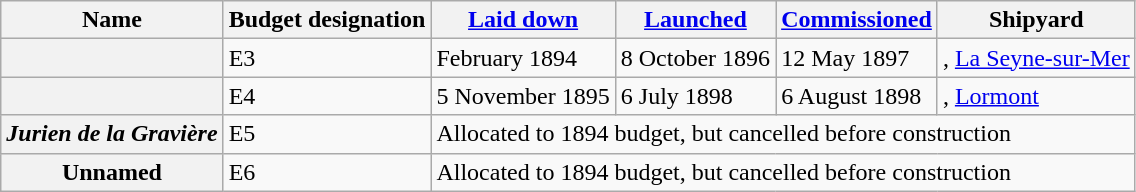<table class="wikitable plainrowheaders">
<tr>
<th scope="col">Name</th>
<th scope="col">Budget designation</th>
<th scope="col"><a href='#'>Laid down</a></th>
<th scope="col"><a href='#'>Launched</a></th>
<th scope="col"><a href='#'>Commissioned</a></th>
<th scope="col">Shipyard</th>
</tr>
<tr>
<th scope="row"></th>
<td>E3</td>
<td>February 1894</td>
<td>8 October 1896</td>
<td>12 May 1897</td>
<td>, <a href='#'>La Seyne-sur-Mer</a></td>
</tr>
<tr>
<th scope="row"></th>
<td>E4</td>
<td>5 November 1895</td>
<td>6 July 1898</td>
<td>6 August 1898</td>
<td>, <a href='#'>Lormont</a></td>
</tr>
<tr>
<th scope="row"><em>Jurien de la Gravière</em></th>
<td>E5</td>
<td colspan=5>Allocated to 1894 budget, but cancelled before construction</td>
</tr>
<tr>
<th scope="row">Unnamed</th>
<td>E6</td>
<td colspan=5>Allocated to 1894 budget, but cancelled before construction</td>
</tr>
</table>
